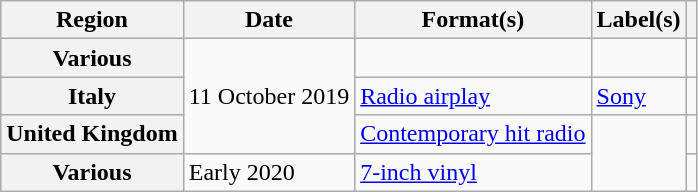<table class="wikitable plainrowheaders">
<tr>
<th scope="col">Region</th>
<th scope="col">Date</th>
<th scope="col">Format(s)</th>
<th scope="col">Label(s)</th>
<th scope="col"></th>
</tr>
<tr>
<th scope="row">Various</th>
<td rowspan="3">11 October 2019</td>
<td></td>
<td></td>
<td></td>
</tr>
<tr>
<th scope="row">Italy</th>
<td><a href='#'>Radio airplay</a></td>
<td><a href='#'>Sony</a></td>
<td></td>
</tr>
<tr>
<th scope="row">United Kingdom</th>
<td><a href='#'>Contemporary hit radio</a></td>
<td rowspan="2"></td>
<td></td>
</tr>
<tr>
<th scope="row">Various</th>
<td>Early 2020</td>
<td><a href='#'>7-inch vinyl</a></td>
<td></td>
</tr>
</table>
